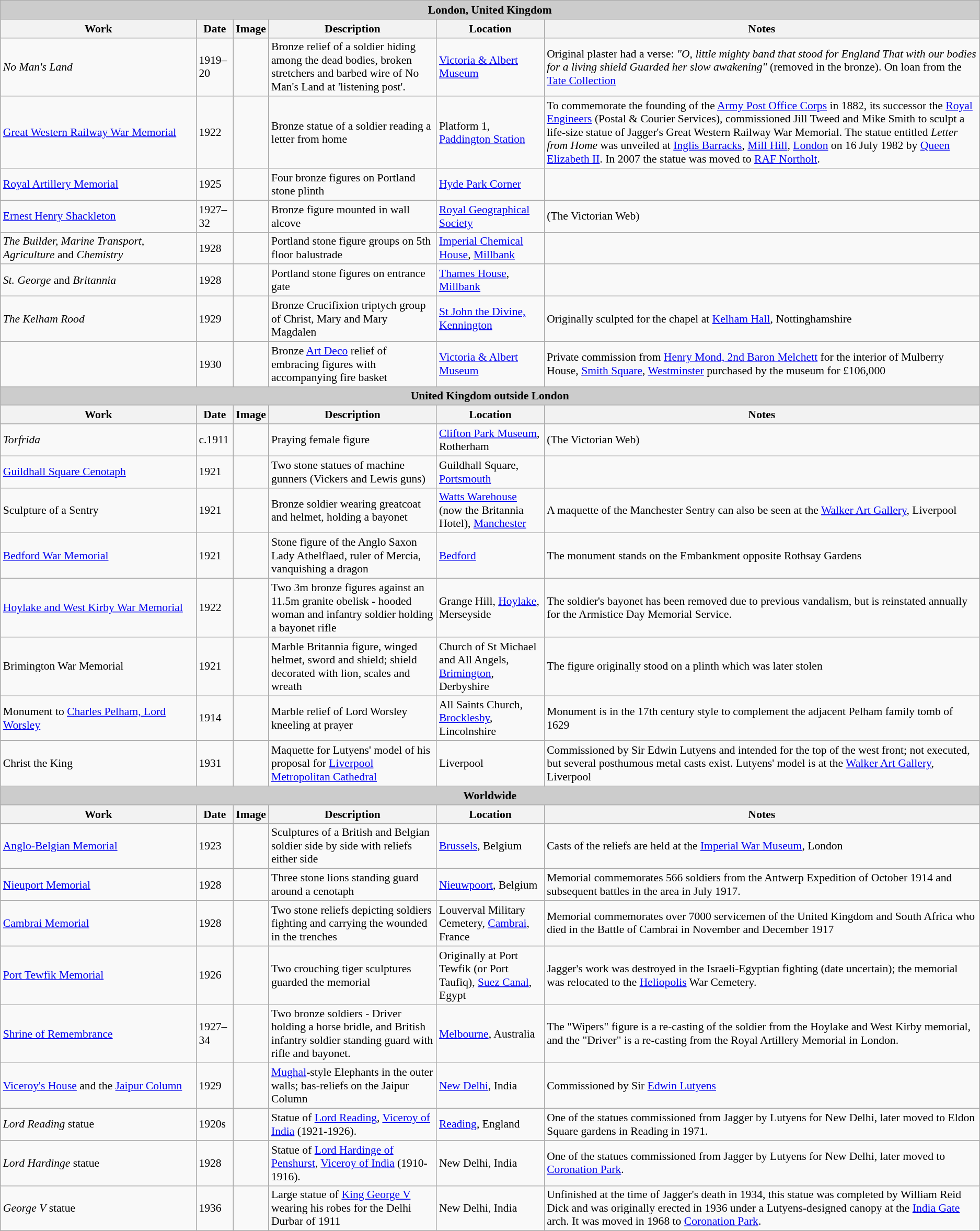<table class="wikitable" style="font-size:90%">
<tr>
<th colspan=6 style="background-color:#CCCCCC">London, United Kingdom</th>
</tr>
<tr>
<th width=20%>Work</th>
<th>Date</th>
<th>Image</th>
<th>Description</th>
<th>Location</th>
<th>Notes</th>
</tr>
<tr>
<td><em>No Man's Land</em></td>
<td>1919–20</td>
<td></td>
<td>Bronze relief of a soldier hiding among the dead bodies, broken stretchers and barbed wire of No Man's Land at 'listening post'.</td>
<td><a href='#'>Victoria & Albert Museum</a></td>
<td>Original plaster had a verse: <em>"O, little mighty band that stood for England That with our bodies for a living shield Guarded her slow awakening"</em> (removed in the bronze). On loan from the <a href='#'>Tate Collection</a> </td>
</tr>
<tr>
<td><a href='#'>Great Western Railway War Memorial</a></td>
<td>1922</td>
<td></td>
<td>Bronze statue of a soldier reading a letter from home</td>
<td>Platform 1, <a href='#'>Paddington Station</a></td>
<td>To commemorate the founding of the <a href='#'>Army Post Office Corps</a> in 1882, its successor the <a href='#'>Royal Engineers</a> (Postal & Courier Services), commissioned Jill Tweed and Mike Smith to sculpt a life-size statue of Jagger's Great Western Railway War Memorial. The statue entitled <em>Letter from Home</em> was unveiled at <a href='#'>Inglis Barracks</a>, <a href='#'>Mill Hill</a>, <a href='#'>London</a> on 16 July 1982 by <a href='#'>Queen Elizabeth II</a>. In 2007 the statue was moved to <a href='#'>RAF Northolt</a>.</td>
</tr>
<tr>
<td><a href='#'>Royal Artillery Memorial</a></td>
<td>1925</td>
<td></td>
<td>Four bronze figures on Portland stone plinth</td>
<td><a href='#'>Hyde Park Corner</a></td>
<td></td>
</tr>
<tr>
<td><a href='#'>Ernest Henry Shackleton</a></td>
<td>1927–32</td>
<td></td>
<td>Bronze figure mounted in wall alcove</td>
<td><a href='#'>Royal Geographical Society</a></td>
<td> (The Victorian Web)</td>
</tr>
<tr>
<td><em>The Builder, Marine Transport, Agriculture </em>and<em> Chemistry</em></td>
<td>1928</td>
<td></td>
<td>Portland stone figure groups on 5th floor balustrade</td>
<td><a href='#'>Imperial Chemical House</a>, <a href='#'>Millbank</a></td>
<td></td>
</tr>
<tr>
<td><em>St. George</em> and <em>Britannia</em></td>
<td>1928</td>
<td></td>
<td>Portland stone figures on entrance gate</td>
<td><a href='#'>Thames House</a>, <a href='#'>Millbank</a></td>
<td></td>
</tr>
<tr>
<td><em>The Kelham Rood</em></td>
<td>1929</td>
<td></td>
<td>Bronze Crucifixion triptych group of Christ, Mary and Mary Magdalen</td>
<td><a href='#'>St John the Divine, Kennington</a></td>
<td>Originally sculpted for the chapel at <a href='#'>Kelham Hall</a>, Nottinghamshire</td>
</tr>
<tr>
<td><em></em></td>
<td>1930</td>
<td></td>
<td>Bronze <a href='#'>Art Deco</a> relief of embracing figures with accompanying fire basket</td>
<td><a href='#'>Victoria & Albert Museum</a></td>
<td>Private commission from <a href='#'>Henry Mond, 2nd Baron Melchett</a> for the interior of Mulberry House, <a href='#'>Smith Square</a>, <a href='#'>Westminster</a> purchased by the museum for £106,000</td>
</tr>
<tr>
<th colspan=6 style="background-color:#CCCCCC">United Kingdom outside London</th>
</tr>
<tr>
<th>Work</th>
<th>Date</th>
<th>Image</th>
<th>Description</th>
<th>Location</th>
<th>Notes</th>
</tr>
<tr>
<td><em>Torfrida</em></td>
<td>c.1911</td>
<td></td>
<td>Praying female figure</td>
<td><a href='#'>Clifton Park Museum</a>, Rotherham</td>
<td> (The Victorian Web)</td>
</tr>
<tr>
<td><a href='#'>Guildhall Square Cenotaph</a></td>
<td>1921</td>
<td></td>
<td>Two stone statues of machine gunners (Vickers and Lewis guns)</td>
<td>Guildhall Square, <a href='#'>Portsmouth</a></td>
<td></td>
</tr>
<tr>
<td>Sculpture of a Sentry</td>
<td>1921</td>
<td></td>
<td>Bronze soldier wearing greatcoat and helmet, holding a bayonet</td>
<td><a href='#'>Watts Warehouse</a> (now the Britannia Hotel), <a href='#'>Manchester</a></td>
<td>A maquette of the Manchester Sentry can also be seen at the <a href='#'>Walker Art Gallery</a>, Liverpool</td>
</tr>
<tr>
<td><a href='#'>Bedford War Memorial</a></td>
<td>1921</td>
<td></td>
<td>Stone figure of the Anglo Saxon Lady Athelflaed, ruler of Mercia, vanquishing a dragon</td>
<td><a href='#'>Bedford</a></td>
<td>The monument stands on the Embankment opposite Rothsay Gardens</td>
</tr>
<tr>
<td><a href='#'>Hoylake and West Kirby War Memorial</a></td>
<td>1922</td>
<td></td>
<td>Two 3m bronze figures against an 11.5m granite obelisk - hooded woman and infantry soldier holding a bayonet rifle</td>
<td>Grange Hill, <a href='#'>Hoylake</a>, Merseyside</td>
<td>The soldier's bayonet has been removed due to previous vandalism, but is reinstated annually for the Armistice Day Memorial Service.</td>
</tr>
<tr>
<td>Brimington War Memorial</td>
<td>1921</td>
<td></td>
<td>Marble Britannia figure, winged helmet, sword and shield; shield decorated with lion, scales and wreath</td>
<td>Church of St Michael and All Angels, <a href='#'>Brimington</a>, Derbyshire</td>
<td>The figure originally stood on a plinth which was later stolen </td>
</tr>
<tr>
<td>Monument to <a href='#'>Charles Pelham, Lord Worsley</a></td>
<td>1914</td>
<td></td>
<td>Marble relief of Lord Worsley kneeling at prayer</td>
<td>All Saints Church, <a href='#'>Brocklesby</a>, Lincolnshire</td>
<td>Monument is in the 17th century style to complement the adjacent Pelham family tomb of 1629</td>
</tr>
<tr>
<td>Christ the King</td>
<td>1931</td>
<td></td>
<td>Maquette for Lutyens' model of his proposal for <a href='#'>Liverpool Metropolitan Cathedral</a></td>
<td>Liverpool</td>
<td>Commissioned by Sir Edwin Lutyens and intended for the top of the west front; not executed, but several posthumous metal casts exist. Lutyens' model is at the <a href='#'>Walker Art Gallery</a>, Liverpool</td>
</tr>
<tr>
<th colspan=6 style="background-color:#CCCCCC">Worldwide</th>
</tr>
<tr>
<th>Work</th>
<th>Date</th>
<th>Image</th>
<th>Description</th>
<th>Location</th>
<th>Notes</th>
</tr>
<tr>
<td><a href='#'>Anglo-Belgian Memorial</a></td>
<td>1923</td>
<td></td>
<td>Sculptures of a British and Belgian soldier side by side with reliefs either side</td>
<td><a href='#'>Brussels</a>, Belgium</td>
<td>Casts of the reliefs are held at the <a href='#'>Imperial War Museum</a>, London</td>
</tr>
<tr>
<td><a href='#'>Nieuport Memorial</a></td>
<td>1928</td>
<td></td>
<td>Three stone lions standing guard around a cenotaph</td>
<td><a href='#'>Nieuwpoort</a>, Belgium</td>
<td>Memorial commemorates 566 soldiers from the Antwerp Expedition of October 1914 and subsequent battles in the area in July 1917.</td>
</tr>
<tr>
<td><a href='#'>Cambrai Memorial</a></td>
<td>1928</td>
<td></td>
<td>Two stone reliefs depicting soldiers fighting and carrying the wounded in the trenches</td>
<td>Louverval Military Cemetery, <a href='#'>Cambrai</a>, France</td>
<td>Memorial commemorates over 7000 servicemen of the United Kingdom and South Africa who died in the Battle of Cambrai in November and December 1917</td>
</tr>
<tr>
<td><a href='#'>Port Tewfik Memorial</a></td>
<td>1926</td>
<td></td>
<td>Two crouching tiger sculptures guarded the memorial</td>
<td>Originally at Port Tewfik (or Port Taufiq), <a href='#'>Suez Canal</a>, Egypt</td>
<td>Jagger's work was destroyed in the Israeli-Egyptian fighting (date uncertain); the memorial was relocated to the <a href='#'>Heliopolis</a> War Cemetery.</td>
</tr>
<tr>
<td><a href='#'>Shrine of Remembrance</a></td>
<td>1927–34</td>
<td></td>
<td>Two bronze soldiers - Driver holding a horse bridle, and British infantry soldier standing guard with rifle and bayonet.</td>
<td><a href='#'>Melbourne</a>, Australia</td>
<td>The "Wipers" figure is a re-casting of the soldier from the Hoylake and West Kirby memorial, and the "Driver" is a re-casting from the Royal Artillery Memorial in London.</td>
</tr>
<tr>
<td><a href='#'>Viceroy's House</a> and the <a href='#'>Jaipur Column</a></td>
<td>1929</td>
<td></td>
<td><a href='#'>Mughal</a>-style Elephants in the outer walls; bas-reliefs on the Jaipur Column</td>
<td><a href='#'>New Delhi</a>, India</td>
<td>Commissioned by Sir <a href='#'>Edwin Lutyens</a></td>
</tr>
<tr>
<td><em>Lord Reading</em> statue</td>
<td>1920s</td>
<td></td>
<td>Statue of <a href='#'>Lord Reading</a>, <a href='#'>Viceroy of India</a> (1921-1926).</td>
<td><a href='#'>Reading</a>, England</td>
<td>One of the statues commissioned from Jagger by Lutyens for New Delhi, later moved to Eldon Square gardens in Reading in 1971.</td>
</tr>
<tr>
<td><em>Lord Hardinge</em> statue</td>
<td>1928</td>
<td></td>
<td>Statue of <a href='#'>Lord Hardinge of Penshurst</a>, <a href='#'>Viceroy of India</a> (1910-1916).</td>
<td>New Delhi, India</td>
<td>One of the statues commissioned from Jagger by Lutyens for New Delhi, later moved to <a href='#'>Coronation Park</a>.</td>
</tr>
<tr>
<td><em>George V</em> statue</td>
<td>1936</td>
<td></td>
<td>Large statue of <a href='#'>King George V</a> wearing his robes for the Delhi Durbar of 1911</td>
<td>New Delhi, India</td>
<td>Unfinished at the time of Jagger's death in 1934, this statue was completed by William Reid Dick and was originally erected in 1936 under a Lutyens-designed canopy at the <a href='#'>India Gate</a> arch. It was moved in 1968 to <a href='#'>Coronation Park</a>.</td>
</tr>
</table>
